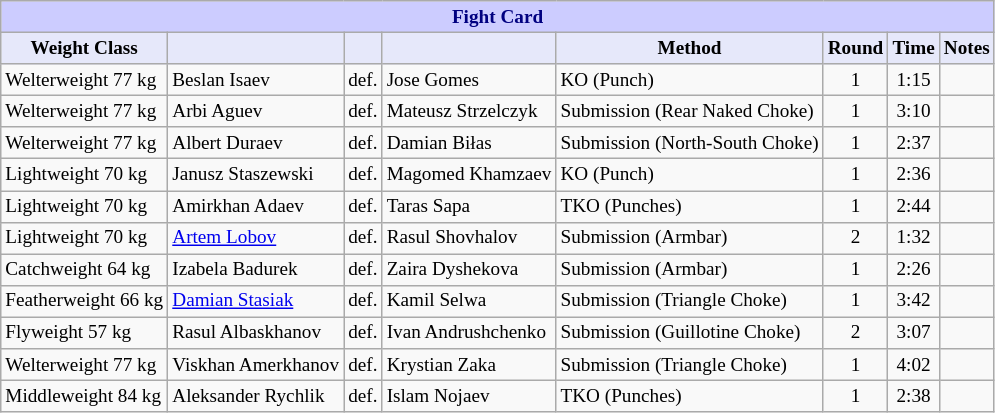<table class="wikitable" style="font-size: 80%;">
<tr>
<th colspan="8" style="background-color: #ccf; color: #000080; text-align: center;"><strong>Fight Card</strong></th>
</tr>
<tr>
<th colspan="1" style="background-color: #E6E8FA; color: #000000; text-align: center;">Weight Class</th>
<th colspan="1" style="background-color: #E6E8FA; color: #000000; text-align: center;"></th>
<th colspan="1" style="background-color: #E6E8FA; color: #000000; text-align: center;"></th>
<th colspan="1" style="background-color: #E6E8FA; color: #000000; text-align: center;"></th>
<th colspan="1" style="background-color: #E6E8FA; color: #000000; text-align: center;">Method</th>
<th colspan="1" style="background-color: #E6E8FA; color: #000000; text-align: center;">Round</th>
<th colspan="1" style="background-color: #E6E8FA; color: #000000; text-align: center;">Time</th>
<th colspan="1" style="background-color: #E6E8FA; color: #000000; text-align: center;">Notes</th>
</tr>
<tr>
<td>Welterweight 77 kg</td>
<td> Beslan Isaev</td>
<td>def.</td>
<td> Jose Gomes</td>
<td>KO (Punch)</td>
<td align=center>1</td>
<td align=center>1:15</td>
<td></td>
</tr>
<tr>
<td>Welterweight 77 kg</td>
<td> Arbi Aguev</td>
<td>def.</td>
<td> Mateusz Strzelczyk</td>
<td>Submission (Rear Naked Choke)</td>
<td align=center>1</td>
<td align=center>3:10</td>
<td></td>
</tr>
<tr>
<td>Welterweight 77 kg</td>
<td> Albert Duraev</td>
<td>def.</td>
<td> Damian Biłas</td>
<td>Submission (North-South Choke)</td>
<td align=center>1</td>
<td align=center>2:37</td>
<td></td>
</tr>
<tr>
<td>Lightweight 70 kg</td>
<td> Janusz Staszewski</td>
<td>def.</td>
<td> Magomed Khamzaev</td>
<td>KO (Punch)</td>
<td align=center>1</td>
<td align=center>2:36</td>
<td></td>
</tr>
<tr>
<td>Lightweight 70 kg</td>
<td> Amirkhan Adaev</td>
<td>def.</td>
<td> Taras Sapa</td>
<td>TKO (Punches)</td>
<td align=center>1</td>
<td align=center>2:44</td>
<td></td>
</tr>
<tr>
<td>Lightweight 70 kg</td>
<td> <a href='#'>Artem Lobov</a></td>
<td>def.</td>
<td> Rasul Shovhalov</td>
<td>Submission (Armbar)</td>
<td align=center>2</td>
<td align=center>1:32</td>
<td></td>
</tr>
<tr>
<td>Catchweight 64 kg</td>
<td> Izabela Badurek</td>
<td>def.</td>
<td> Zaira Dyshekova</td>
<td>Submission (Armbar)</td>
<td align=center>1</td>
<td align=center>2:26</td>
<td></td>
</tr>
<tr>
<td>Featherweight 66 kg</td>
<td> <a href='#'>Damian Stasiak </a></td>
<td>def.</td>
<td> Kamil Selwa</td>
<td>Submission (Triangle Choke)</td>
<td align=center>1</td>
<td align=center>3:42</td>
<td></td>
</tr>
<tr>
<td>Flyweight 57 kg</td>
<td> Rasul Albaskhanov</td>
<td>def.</td>
<td> Ivan Andrushchenko</td>
<td>Submission (Guillotine Choke)</td>
<td align=center>2</td>
<td align=center>3:07</td>
<td></td>
</tr>
<tr>
<td>Welterweight 77 kg</td>
<td> Viskhan Amerkhanov</td>
<td>def.</td>
<td> Krystian Zaka</td>
<td>Submission (Triangle Choke)</td>
<td align=center>1</td>
<td align=center>4:02</td>
<td></td>
</tr>
<tr>
<td>Middleweight 84 kg</td>
<td> Aleksander Rychlik</td>
<td>def.</td>
<td> Islam Nojaev</td>
<td>TKO (Punches)</td>
<td align=center>1</td>
<td align=center>2:38</td>
<td></td>
</tr>
</table>
